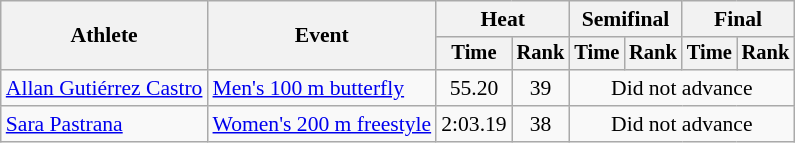<table class=wikitable style="font-size:90%">
<tr>
<th rowspan="2">Athlete</th>
<th rowspan="2">Event</th>
<th colspan="2">Heat</th>
<th colspan="2">Semifinal</th>
<th colspan="2">Final</th>
</tr>
<tr style="font-size:95%">
<th>Time</th>
<th>Rank</th>
<th>Time</th>
<th>Rank</th>
<th>Time</th>
<th>Rank</th>
</tr>
<tr align=center>
<td align=left><a href='#'>Allan Gutiérrez Castro</a></td>
<td align=left><a href='#'>Men's 100 m butterfly</a></td>
<td>55.20</td>
<td>39</td>
<td colspan=4>Did not advance</td>
</tr>
<tr align=center>
<td align=left><a href='#'>Sara Pastrana</a></td>
<td align=left><a href='#'>Women's 200 m freestyle</a></td>
<td>2:03.19</td>
<td>38</td>
<td colspan=4>Did not advance</td>
</tr>
</table>
